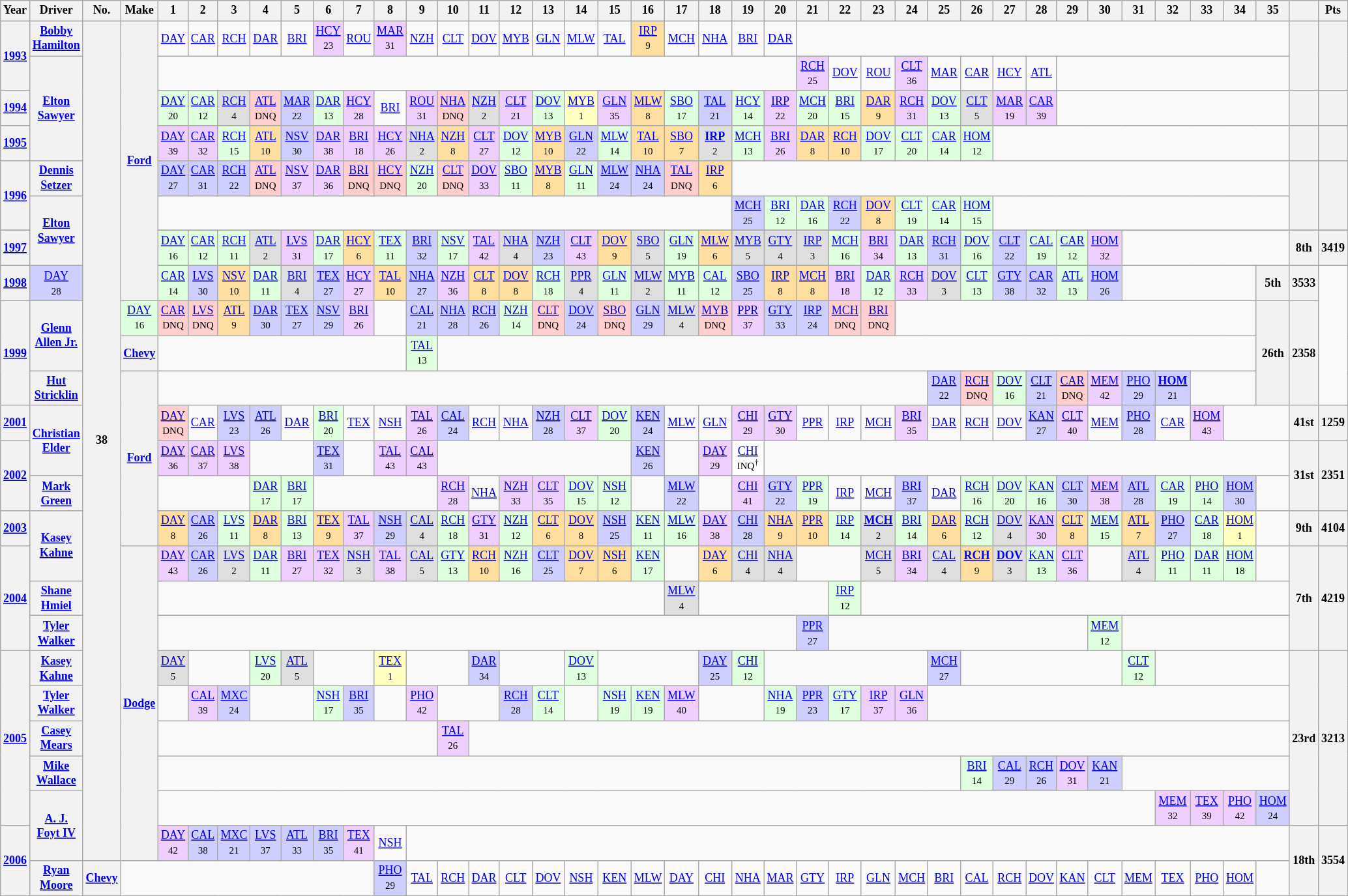<table class="wikitable" style="text-align:center; font-size:75%">
<tr>
<th>Year</th>
<th>Driver</th>
<th>No.</th>
<th>Make</th>
<th>1</th>
<th>2</th>
<th>3</th>
<th>4</th>
<th>5</th>
<th>6</th>
<th>7</th>
<th>8</th>
<th>9</th>
<th>10</th>
<th>11</th>
<th>12</th>
<th>13</th>
<th>14</th>
<th>15</th>
<th>16</th>
<th>17</th>
<th>18</th>
<th>19</th>
<th>20</th>
<th>21</th>
<th>22</th>
<th>23</th>
<th>24</th>
<th>25</th>
<th>26</th>
<th>27</th>
<th>28</th>
<th>29</th>
<th>30</th>
<th>31</th>
<th>32</th>
<th>33</th>
<th>34</th>
<th>35</th>
<th></th>
<th>Pts</th>
</tr>
<tr>
<th rowspan=2><a href='#'>1993</a></th>
<th><a href='#'>Bobby Hamilton</a></th>
<th rowspan=25>38</th>
<th rowspan=9><a href='#'>Ford</a></th>
<td><a href='#'>DAY</a></td>
<td><a href='#'>CAR</a></td>
<td><a href='#'>RCH</a></td>
<td><a href='#'>DAR</a></td>
<td><a href='#'>BRI</a></td>
<td style="background:#EFCFFF;"><a href='#'>HCY</a><br><small>23</small></td>
<td><a href='#'>ROU</a></td>
<td style="background:#EFCFFF;"><a href='#'>MAR</a><br><small>31</small></td>
<td><a href='#'>NZH</a></td>
<td><a href='#'>CLT</a></td>
<td><a href='#'>DOV</a></td>
<td><a href='#'>MYB</a></td>
<td><a href='#'>GLN</a></td>
<td><a href='#'>MLW</a></td>
<td><a href='#'>TAL</a></td>
<td style="background:#FFDF9F;"><a href='#'>IRP</a><br><small>9</small></td>
<td><a href='#'>MCH</a></td>
<td><a href='#'>NHA</a></td>
<td><a href='#'>BRI</a></td>
<td><a href='#'>DAR</a></td>
<td colspan=15></td>
<th rowspan=2></th>
<th rowspan=2></th>
</tr>
<tr>
<th rowspan=3><a href='#'>Elton Sawyer</a></th>
<td colspan=20></td>
<td style="background:#EFCFFF;"><a href='#'>RCH</a><br><small>25</small></td>
<td><a href='#'>DOV</a></td>
<td><a href='#'>ROU</a></td>
<td style="background:#EFCFFF;"><a href='#'>CLT</a><br><small>36</small></td>
<td><a href='#'>MAR</a></td>
<td><a href='#'>CAR</a></td>
<td><a href='#'>HCY</a></td>
<td><a href='#'>ATL</a></td>
<td colspan=7></td>
</tr>
<tr>
<th><a href='#'>1994</a></th>
<td style="background:#DFFFDF;"><a href='#'>DAY</a><br><small>20</small></td>
<td style="background:#DFFFDF;"><a href='#'>CAR</a><br><small>12</small></td>
<td style="background:#DFDFDF;"><a href='#'>RCH</a><br><small>4</small></td>
<td style="background:#FFCFCF;"><a href='#'>ATL</a><br><small>DNQ</small></td>
<td style="background:#CFCFFF;"><a href='#'>MAR</a><br><small>22</small></td>
<td style="background:#DFFFDF;"><a href='#'>DAR</a><br><small>13</small></td>
<td style="background:#EFCFFF;"><a href='#'>HCY</a><br><small>28</small></td>
<td><a href='#'>BRI</a></td>
<td style="background:#EFCFFF;"><a href='#'>ROU</a><br><small>31</small></td>
<td style="background:#FFCFCF;"><a href='#'>NHA</a><br><small>DNQ</small></td>
<td style="background:#DFDFDF;"><a href='#'>NZH</a><br><small>2</small></td>
<td style="background:#EFCFFF;"><a href='#'>CLT</a><br><small>21</small></td>
<td style="background:#DFFFDF;"><a href='#'>DOV</a><br><small>13</small></td>
<td style="background:#FFFFBF;"><a href='#'>MYB</a><br><small>1</small></td>
<td style="background:#EFCFFF;"><a href='#'>GLN</a><br><small>35</small></td>
<td style="background:#FFDF9F;"><a href='#'>MLW</a><br><small>8</small></td>
<td style="background:#DFFFDF;"><a href='#'>SBO</a><br><small>17</small></td>
<td style="background:#CFCFFF;"><a href='#'>TAL</a><br><small>21</small></td>
<td style="background:#DFFFDF;"><a href='#'>HCY</a><br><small>14</small></td>
<td style="background:#EFCFFF;"><a href='#'>IRP</a><br><small>22</small></td>
<td style="background:#DFFFDF;"><a href='#'>MCH</a><br><small>20</small></td>
<td style="background:#DFFFDF;"><a href='#'>BRI</a><br><small>15</small></td>
<td style="background:#FFDF9F;"><a href='#'>DAR</a><br><small>9</small></td>
<td style="background:#EFCFFF;"><a href='#'>RCH</a><br><small>31</small></td>
<td style="background:#DFFFDF;"><a href='#'>DOV</a><br><small>13</small></td>
<td style="background:#DFDFDF;"><a href='#'>CLT</a><br><small>5</small></td>
<td style="background:#EFCFFF;"><a href='#'>MAR</a><br><small>19</small></td>
<td style="background:#EFCFFF;"><a href='#'>CAR</a><br><small>39</small></td>
<td colspan=7></td>
<th></th>
<th></th>
</tr>
<tr>
<th><a href='#'>1995</a></th>
<td style="background:#EFCFFF;"><a href='#'>DAY</a><br><small>39</small></td>
<td style="background:#EFCFFF;"><a href='#'>CAR</a><br><small>32</small></td>
<td style="background:#DFFFDF;"><a href='#'>RCH</a><br><small>15</small></td>
<td style="background:#FFDF9F;"><a href='#'>ATL</a><br><small>10</small></td>
<td style="background:#CFCFFF;"><a href='#'>NSV</a><br><small>30</small></td>
<td style="background:#EFCFFF;"><a href='#'>DAR</a><br><small>38</small></td>
<td style="background:#EFCFFF;"><a href='#'>BRI</a><br><small>18</small></td>
<td style="background:#EFCFFF;"><a href='#'>HCY</a><br><small>26</small></td>
<td style="background:#DFDFDF;"><a href='#'>NHA</a><br><small>2</small></td>
<td style="background:#FFDF9F;"><a href='#'>NZH</a><br><small>8</small></td>
<td style="background:#EFCFFF;"><a href='#'>CLT</a><br><small>27</small></td>
<td style="background:#DFFFDF;"><a href='#'>DOV</a><br><small>12</small></td>
<td style="background:#FFDF9F;"><a href='#'>MYB</a><br><small>10</small></td>
<td style="background:#CFCFFF;"><a href='#'>GLN</a><br><small>22</small></td>
<td style="background:#DFFFDF;"><a href='#'>MLW</a><br><small>14</small></td>
<td style="background:#FFDF9F;"><a href='#'>TAL</a><br><small>10</small></td>
<td style="background:#FFDF9F;"><a href='#'>SBO</a><br><small>7</small></td>
<td style="background:#DFDFDF;"><strong><a href='#'>IRP</a></strong><br><small>2</small></td>
<td style="background:#DFFFDF;"><a href='#'>MCH</a><br><small>13</small></td>
<td style="background:#EFCFFF;"><a href='#'>BRI</a><br><small>26</small></td>
<td style="background:#FFDF9F;"><a href='#'>DAR</a><br><small>8</small></td>
<td style="background:#FFDF9F;"><a href='#'>RCH</a><br><small>10</small></td>
<td style="background:#DFFFDF;"><a href='#'>DOV</a><br><small>17</small></td>
<td style="background:#DFFFDF;"><a href='#'>CLT</a><br><small>20</small></td>
<td style="background:#DFFFDF;"><a href='#'>CAR</a><br><small>14</small></td>
<td style="background:#DFFFDF;"><a href='#'>HOM</a><br><small>12</small></td>
<td colspan=9></td>
<th></th>
<th></th>
</tr>
<tr>
<th rowspan=2><a href='#'>1996</a></th>
<th><a href='#'>Dennis Setzer</a></th>
<td style="background:#CFCFFF;"><a href='#'>DAY</a><br><small>27</small></td>
<td style="background:#CFCFFF;"><a href='#'>CAR</a><br><small>31</small></td>
<td style="background:#CFCFFF;"><a href='#'>RCH</a><br><small>22</small></td>
<td style="background:#FFCFCF;"><a href='#'>ATL</a><br><small>DNQ</small></td>
<td style="background:#EFCFFF;"><a href='#'>NSV</a><br><small>37</small></td>
<td style="background:#EFCFFF;"><a href='#'>DAR</a><br><small>36</small></td>
<td style="background:#FFCFCF;"><a href='#'>BRI</a><br><small>DNQ</small></td>
<td style="background:#FFCFCF;"><a href='#'>HCY</a><br><small>DNQ</small></td>
<td style="background:#DFFFDF;"><a href='#'>NZH</a><br><small>20</small></td>
<td style="background:#FFCFCF;"><a href='#'>CLT</a><br><small>DNQ</small></td>
<td style="background:#EFCFFF;"><a href='#'>DOV</a><br><small>33</small></td>
<td style="background:#DFFFDF;"><a href='#'>SBO</a><br><small>11</small></td>
<td style="background:#FFDF9F;"><a href='#'>MYB</a><br><small>8</small></td>
<td style="background:#DFFFDF;"><a href='#'>GLN</a><br><small>11</small></td>
<td style="background:#CFCFFF;"><a href='#'>MLW</a><br><small>24</small></td>
<td style="background:#CFCFFF;"><a href='#'>NHA</a><br><small>24</small></td>
<td style="background:#FFCFCF;"><a href='#'>TAL</a><br><small>DNQ</small></td>
<td style="background:#FFDF9F;"><a href='#'>IRP</a><br><small>6</small></td>
<td colspan=17></td>
<th rowspan=2></th>
<th rowspan=2></th>
</tr>
<tr>
<th rowspan=3><a href='#'>Elton Sawyer</a></th>
<td colspan=18></td>
<td style="background:#CFCFFF;"><a href='#'>MCH</a><br><small>25</small></td>
<td style="background:#DFFFDF;"><a href='#'>BRI</a><br><small>12</small></td>
<td style="background:#DFFFDF;"><a href='#'>DAR</a><br><small>16</small></td>
<td style="background:#CFCFFF;"><a href='#'>RCH</a><br><small>22</small></td>
<td style="background:#FFDF9F;"><a href='#'>DOV</a><br><small>8</small></td>
<td style="background:#DFFFDF;"><a href='#'>CLT</a><br><small>19</small></td>
<td style="background:#DFFFDF;"><a href='#'>CAR</a><br><small>14</small></td>
<td style="background:#DFFFDF;"><a href='#'>HOM</a><br><small>15</small></td>
<td colspan=9></td>
</tr>
<tr>
</tr>
<tr>
<th><a href='#'>1997</a></th>
<td style="background:#DFFFDF;"><a href='#'>DAY</a><br><small>16</small></td>
<td style="background:#DFFFDF;"><a href='#'>CAR</a><br><small>12</small></td>
<td style="background:#DFFFDF;"><a href='#'>RCH</a><br><small>11</small></td>
<td style="background:#DFDFDF;"><a href='#'>ATL</a><br><small>2</small></td>
<td style="background:#EFCFFF;"><a href='#'>LVS</a><br><small>31</small></td>
<td style="background:#DFFFDF;"><a href='#'>DAR</a><br><small>17</small></td>
<td style="background:#FFDF9F;"><a href='#'>HCY</a><br><small>6</small></td>
<td style="background:#DFFFDF;"><a href='#'>TEX</a><br><small>11</small></td>
<td style="background:#CFCFFF;"><a href='#'>BRI</a><br><small>32</small></td>
<td style="background:#DFFFDF;"><a href='#'>NSV</a><br><small>17</small></td>
<td style="background:#EFCFFF;"><a href='#'>TAL</a><br><small>42</small></td>
<td style="background:#DFDFDF;"><a href='#'>NHA</a><br><small>4</small></td>
<td style="background:#CFCFFF;"><a href='#'>NZH</a><br><small>23</small></td>
<td style="background:#EFCFFF;"><a href='#'>CLT</a><br><small>43</small></td>
<td style="background:#FFDF9F;"><a href='#'>DOV</a><br><small>9</small></td>
<td style="background:#DFDFDF;"><a href='#'>SBO</a><br><small>5</small></td>
<td style="background:#DFFFDF;"><a href='#'>GLN</a><br><small>19</small></td>
<td style="background:#FFDF9F;"><a href='#'>MLW</a><br><small>6</small></td>
<td style="background:#DFDFDF;"><a href='#'>MYB</a><br><small>5</small></td>
<td style="background:#DFDFDF;"><a href='#'>GTY</a><br><small>4</small></td>
<td style="background:#DFDFDF;"><a href='#'>IRP</a><br><small>3</small></td>
<td style="background:#DFFFDF;"><a href='#'>MCH</a><br><small>16</small></td>
<td style="background:#EFCFFF;"><a href='#'>BRI</a><br><small>34</small></td>
<td style="background:#DFFFDF;"><a href='#'>DAR</a><br><small>13</small></td>
<td style="background:#CFCFFF;"><a href='#'>RCH</a><br><small>31</small></td>
<td style="background:#DFFFDF;"><a href='#'>DOV</a><br><small>16</small></td>
<td style="background:#CFCFFF;"><a href='#'>CLT</a><br><small>22</small></td>
<td style="background:#DFFFDF;"><a href='#'>CAL</a><br><small>19</small></td>
<td style="background:#DFFFDF;"><a href='#'>CAR</a><br><small>12</small></td>
<td style="background:#EFCFFF;"><a href='#'>HOM</a><br><small>32</small></td>
<td colspan=5></td>
<th>8th</th>
<th>3419</th>
</tr>
<tr>
<th><a href='#'>1998</a></th>
<td style="background:#CFCFFF;"><a href='#'>DAY</a><br><small>28</small></td>
<td style="background:#DFFFDF;"><a href='#'>CAR</a><br><small>14</small></td>
<td style="background:#CFCFFF;"><a href='#'>LVS</a><br><small>30</small></td>
<td style="background:#FFDF9F;"><a href='#'>NSV</a><br><small>10</small></td>
<td style="background:#DFFFDF;"><a href='#'>DAR</a><br><small>11</small></td>
<td style="background:#DFDFDF;"><a href='#'>BRI</a><br><small>4</small></td>
<td style="background:#CFCFFF;"><a href='#'>TEX</a><br><small>27</small></td>
<td style="background:#EFCFFF;"><a href='#'>HCY</a><br><small>27</small></td>
<td style="background:#FFDF9F;"><a href='#'>TAL</a><br><small>10</small></td>
<td style="background:#CFCFFF;"><a href='#'>NHA</a><br><small>27</small></td>
<td style="background:#EFCFFF;"><a href='#'>NZH</a><br><small>36</small></td>
<td style="background:#FFDF9F;"><a href='#'>CLT</a><br><small>8</small></td>
<td style="background:#FFDF9F;"><a href='#'>DOV</a><br><small>8</small></td>
<td style="background:#DFFFDF;"><a href='#'>RCH</a><br><small>18</small></td>
<td style="background:#DFDFDF;"><a href='#'>PPR</a><br><small>4</small></td>
<td style="background:#DFFFDF;"><a href='#'>GLN</a><br><small>11</small></td>
<td style="background:#DFDFDF;"><a href='#'>MLW</a><br><small>2</small></td>
<td style="background:#DFFFDF;"><a href='#'>MYB</a><br><small>11</small></td>
<td style="background:#DFFFDF;"><a href='#'>CAL</a><br><small>12</small></td>
<td style="background:#CFCFFF;"><a href='#'>SBO</a><br><small>25</small></td>
<td style="background:#FFDF9F;"><a href='#'>IRP</a><br><small>8</small></td>
<td style="background:#FFDF9F;"><a href='#'>MCH</a><br><small>8</small></td>
<td style="background:#EFCFFF;"><a href='#'>BRI</a><br><small>18</small></td>
<td style="background:#DFFFDF;"><a href='#'>DAR</a><br><small>12</small></td>
<td style="background:#EFCFFF;"><a href='#'>RCH</a><br><small>33</small></td>
<td style="background:#DFDFDF;"><a href='#'>DOV</a><br><small>3</small></td>
<td style="background:#DFFFDF;"><a href='#'>CLT</a><br><small>13</small></td>
<td style="background:#CFCFFF;"><a href='#'>GTY</a><br><small>38</small></td>
<td style="background:#CFCFFF;"><a href='#'>CAR</a><br><small>32</small></td>
<td style="background:#DFFFDF;"><a href='#'>ATL</a><br><small>13</small></td>
<td style="background:#CFCFFF;"><a href='#'>HOM</a><br><small>26</small></td>
<td colspan=4></td>
<th>5th</th>
<th>3533</th>
</tr>
<tr>
<th rowspan=3><a href='#'>1999</a></th>
<th rowspan=2><a href='#'>Glenn Allen Jr.</a></th>
<td style="background:#DFFFDF;"><a href='#'>DAY</a><br><small>16</small></td>
<td style="background:#FFCFCF;"><a href='#'>CAR</a><br><small>DNQ</small></td>
<td style="background:#FFCFCF;"><a href='#'>LVS</a><br><small>DNQ</small></td>
<td style="background:#FFDF9F;"><a href='#'>ATL</a><br><small>9</small></td>
<td style="background:#CFCFFF;"><a href='#'>DAR</a><br><small>30</small></td>
<td style="background:#CFCFFF;"><a href='#'>TEX</a><br><small>27</small></td>
<td style="background:#CFCFFF;"><a href='#'>NSV</a><br><small>29</small></td>
<td style="background:#EFCFFF;"><a href='#'>BRI</a><br><small>26</small></td>
<td></td>
<td style="background:#CFCFFF;"><a href='#'>CAL</a><br><small>21</small></td>
<td style="background:#CFCFFF;"><a href='#'>NHA</a><br><small>28</small></td>
<td style="background:#CFCFFF;"><a href='#'>RCH</a><br><small>26</small></td>
<td style="background:#DFFFDF;"><a href='#'>NZH</a><br><small>14</small></td>
<td style="background:#FFCFCF;"><a href='#'>CLT</a><br><small>DNQ</small></td>
<td style="background:#CFCFFF;"><a href='#'>DOV</a><br><small>24</small></td>
<td style="background:#FFCFCF;"><a href='#'>SBO</a><br><small>DNQ</small></td>
<td style="background:#CFCFFF;"><a href='#'>GLN</a><br><small>29</small></td>
<td style="background:#DFDFDF;"><a href='#'>MLW</a><br><small>4</small></td>
<td style="background:#FFCFCF;"><a href='#'>MYB</a><br><small>DNQ</small></td>
<td style="background:#EFCFFF;"><a href='#'>PPR</a><br><small>37</small></td>
<td style="background:#CFCFFF;"><a href='#'>GTY</a><br><small>33</small></td>
<td style="background:#CFCFFF;"><a href='#'>IRP</a><br><small>24</small></td>
<td style="background:#FFCFCF;"><a href='#'>MCH</a><br><small>DNQ</small></td>
<td style="background:#FFCFCF;"><a href='#'>BRI</a><br><small>DNQ</small></td>
<td colspan=11></td>
<th rowspan=3>26th</th>
<th rowspan=3>2358</th>
</tr>
<tr>
<th><a href='#'>Chevy</a></th>
<td colspan=8></td>
<td style="background:#DFFFDF;"><a href='#'>TAL</a><br><small>13</small></td>
<td colspan=26></td>
</tr>
<tr>
<th><a href='#'>Hut Stricklin</a></th>
<th rowspan=5><a href='#'>Ford</a></th>
<td colspan=24></td>
<td style="background:#CFCFFF;"><a href='#'>DAR</a><br><small>22</small></td>
<td style="background:#FFCFCF;"><a href='#'>RCH</a><br><small>DNQ</small></td>
<td style="background:#DFFFDF;"><a href='#'>DOV</a><br><small>16</small></td>
<td style="background:#CFCFFF;"><a href='#'>CLT</a><br><small>21</small></td>
<td style="background:#FFCFCF;"><a href='#'>CAR</a><br><small>DNQ</small></td>
<td style="background:#EFCFFF;"><a href='#'>MEM</a><br><small>42</small></td>
<td style="background:#CFCFFF;"><a href='#'>PHO</a><br><small>29</small></td>
<td style="background:#CFCFFF;"><strong><a href='#'>HOM</a></strong><br><small>21</small></td>
<td colspan=3></td>
</tr>
<tr>
<th><a href='#'>2001</a></th>
<th rowspan=2><a href='#'>Christian Elder</a></th>
<td style="background:#FFCFCF;"><a href='#'>DAY</a><br><small>DNQ</small></td>
<td><a href='#'>CAR</a></td>
<td style="background:#CFCFFF;"><a href='#'>LVS</a><br><small>23</small></td>
<td style="background:#CFCFFF;"><a href='#'>ATL</a><br><small>26</small></td>
<td><a href='#'>DAR</a></td>
<td style="background:#DFFFDF;"><a href='#'>BRI</a><br><small>20</small></td>
<td><a href='#'>TEX</a></td>
<td><a href='#'>NSH</a></td>
<td style="background:#EFCFFF;"><a href='#'>TAL</a><br><small>26</small></td>
<td style="background:#CFCFFF;"><a href='#'>CAL</a><br><small>24</small></td>
<td><a href='#'>RCH</a></td>
<td><a href='#'>NHA</a></td>
<td style="background:#CFCFFF;"><a href='#'>NZH</a><br><small>28</small></td>
<td style="background:#EFCFFF;"><a href='#'>CLT</a><br><small>37</small></td>
<td style="background:#DFFFDF;"><a href='#'>DOV</a><br><small>20</small></td>
<td style="background:#CFCFFF;"><a href='#'>KEN</a><br><small>24</small></td>
<td><a href='#'>MLW</a></td>
<td><a href='#'>GLN</a></td>
<td style="background:#EFCFFF;"><a href='#'>CHI</a><br><small>29</small></td>
<td style="background:#EFCFFF;"><a href='#'>GTY</a><br><small>30</small></td>
<td><a href='#'>PPR</a></td>
<td><a href='#'>IRP</a></td>
<td><a href='#'>MCH</a></td>
<td style="background:#EFCFFF;"><a href='#'>BRI</a><br><small>35</small></td>
<td><a href='#'>DAR</a></td>
<td><a href='#'>RCH</a></td>
<td><a href='#'>DOV</a></td>
<td style="background:#CFCFFF;"><a href='#'>KAN</a><br><small>27</small></td>
<td style="background:#EFCFFF;"><a href='#'>CLT</a><br><small>40</small></td>
<td><a href='#'>MEM</a></td>
<td style="background:#CFCFFF;"><a href='#'>PHO</a><br><small>28</small></td>
<td><a href='#'>CAR</a></td>
<td style="background:#EFCFFF;"><a href='#'>HOM</a><br><small>43</small></td>
<td colspan=2></td>
<th>41st</th>
<th>1259</th>
</tr>
<tr>
<th rowspan=2><a href='#'>2002</a></th>
<td style="background:#EFCFFF;"><a href='#'>DAY</a><br><small>36</small></td>
<td style="background:#EFCFFF;"><a href='#'>CAR</a><br><small>37</small></td>
<td style="background:#EFCFFF;"><a href='#'>LVS</a><br><small>38</small></td>
<td colspan=2></td>
<td style="background:#CFCFFF;"><a href='#'>TEX</a><br><small>31</small></td>
<td></td>
<td style="background:#EFCFFF;"><a href='#'>TAL</a><br><small>43</small></td>
<td style="background:#EFCFFF;"><a href='#'>CAL</a><br><small>43</small></td>
<td colspan=6></td>
<td style="background:#CFCFFF;"><a href='#'>KEN</a><br><small>26</small></td>
<td></td>
<td style="background:#EFCFFF;"><a href='#'>DAY</a><br><small>29</small></td>
<td style="background:#FFFFFF;"><a href='#'>CHI</a><br><small>INQ<sup>†</sup></small></td>
<td colspan=16></td>
<th rowspan=2>31st</th>
<th rowspan=2>2351</th>
</tr>
<tr>
<th><a href='#'>Mark Green</a></th>
<td colspan=3></td>
<td style="background:#DFFFDF;"><a href='#'>DAR</a><br><small>17</small></td>
<td style="background:#DFFFDF;"><a href='#'>BRI</a><br><small>17</small></td>
<td colspan=4></td>
<td style="background:#EFCFFF;"><a href='#'>RCH</a><br><small>28</small></td>
<td><a href='#'>NHA</a></td>
<td style="background:#EFCFFF;"><a href='#'>NZH</a><br><small>33</small></td>
<td style="background:#EFCFFF;"><a href='#'>CLT</a><br><small>35</small></td>
<td style="background:#DFFFDF;"><a href='#'>DOV</a><br><small>15</small></td>
<td style="background:#DFFFDF;"><a href='#'>NSH</a><br><small>12</small></td>
<td></td>
<td style="background:#CFCFFF;"><a href='#'>MLW</a><br><small>22</small></td>
<td></td>
<td style="background:#EFCFFF;"><a href='#'>CHI</a><br><small>41</small></td>
<td style="background:#CFCFFF;"><a href='#'>GTY</a><br><small>22</small></td>
<td style="background:#DFFFDF;"><a href='#'>PPR</a><br><small>19</small></td>
<td><a href='#'>IRP</a></td>
<td><a href='#'>MCH</a></td>
<td style="background:#CFCFFF;"><a href='#'>BRI</a><br><small>37</small></td>
<td><a href='#'>DAR</a></td>
<td style="background:#DFFFDF;"><a href='#'>RCH</a><br><small>16</small></td>
<td style="background:#DFFFDF;"><a href='#'>DOV</a><br><small>20</small></td>
<td style="background:#DFFFDF;"><a href='#'>KAN</a><br><small>16</small></td>
<td style="background:#CFCFFF;"><a href='#'>CLT</a><br><small>30</small></td>
<td style="background:#EFCFFF;"><a href='#'>MEM</a><br><small>38</small></td>
<td style="background:#CFCFFF;"><a href='#'>ATL</a><br><small>28</small></td>
<td style="background:#DFFFDF;"><a href='#'>CAR</a><br><small>19</small></td>
<td style="background:#DFFFDF;"><a href='#'>PHO</a><br><small>14</small></td>
<td style="background:#CFCFFF;"><a href='#'>HOM</a><br><small>30</small></td>
<td></td>
</tr>
<tr>
<th><a href='#'>2003</a></th>
<th rowspan=2><a href='#'>Kasey Kahne</a></th>
<td style="background:#FFDF9F;"><a href='#'>DAY</a><br><small>8</small></td>
<td style="background:#CFCFFF;"><a href='#'>CAR</a><br><small>26</small></td>
<td style="background:#DFFFDF;"><a href='#'>LVS</a><br><small>11</small></td>
<td style="background:#FFDF9F;"><a href='#'>DAR</a><br><small>8</small></td>
<td style="background:#DFFFDF;"><a href='#'>BRI</a><br><small>13</small></td>
<td style="background:#FFDF9F;"><a href='#'>TEX</a><br><small>9</small></td>
<td style="background:#EFCFFF;"><a href='#'>TAL</a><br><small>37</small></td>
<td style="background:#CFCFFF;"><a href='#'>NSH</a><br><small>29</small></td>
<td style="background:#DFDFDF;"><a href='#'>CAL</a><br><small>4</small></td>
<td style="background:#DFFFDF;"><a href='#'>RCH</a><br><small>18</small></td>
<td style="background:#EFCFFF;"><a href='#'>GTY</a><br><small>31</small></td>
<td style="background:#DFFFDF;"><a href='#'>NZH</a><br><small>12</small></td>
<td style="background:#FFDF9F;"><a href='#'>CLT</a><br><small>6</small></td>
<td style="background:#FFDF9F;"><a href='#'>DOV</a><br><small>8</small></td>
<td style="background:#CFCFFF;"><a href='#'>NSH</a><br><small>25</small></td>
<td style="background:#DFFFDF;"><a href='#'>KEN</a><br><small>11</small></td>
<td style="background:#DFFFDF;"><a href='#'>MLW</a><br><small>16</small></td>
<td style="background:#EFCFFF;"><a href='#'>DAY</a><br><small>38</small></td>
<td style="background:#CFCFFF;"><a href='#'>CHI</a><br><small>28</small></td>
<td style="background:#FFDF9F;"><a href='#'>NHA</a><br><small>9</small></td>
<td style="background:#FFDF9F;"><a href='#'>PPR</a><br><small>10</small></td>
<td style="background:#DFFFDF;"><a href='#'>IRP</a><br><small>14</small></td>
<td style="background:#DFDFDF;"><strong><a href='#'>MCH</a></strong><br><small>2</small></td>
<td style="background:#DFFFDF;"><a href='#'>BRI</a><br><small>14</small></td>
<td style="background:#FFDF9F;"><a href='#'>DAR</a><br><small>6</small></td>
<td style="background:#DFFFDF;"><a href='#'>RCH</a><br><small>12</small></td>
<td style="background:#DFDFDF;"><a href='#'>DOV</a><br><small>4</small></td>
<td style="background:#EFCFFF;"><a href='#'>KAN</a><br><small>30</small></td>
<td style="background:#FFDF9F;"><a href='#'>CLT</a><br><small>8</small></td>
<td style="background:#DFFFDF;"><a href='#'>MEM</a><br><small>15</small></td>
<td style="background:#FFDF9F;"><a href='#'>ATL</a><br><small>7</small></td>
<td style="background:#CFCFFF;"><a href='#'>PHO</a><br><small>27</small></td>
<td style="background:#DFFFDF;"><a href='#'>CAR</a><br><small>18</small></td>
<td style="background:#FFFFBF;"><a href='#'>HOM</a><br><small>1</small></td>
<td></td>
<th>9th</th>
<th>4104</th>
</tr>
<tr>
<th rowspan=3><a href='#'>2004</a></th>
<th rowspan=9><a href='#'>Dodge</a></th>
<td style="background:#EFCFFF;"><a href='#'>DAY</a><br><small>43</small></td>
<td style="background:#CFCFFF;"><a href='#'>CAR</a><br><small>26</small></td>
<td style="background:#DFDFDF;"><a href='#'>LVS</a><br><small>2</small></td>
<td style="background:#DFFFDF;"><a href='#'>DAR</a><br><small>11</small></td>
<td style="background:#EFCFFF;"><a href='#'>BRI</a><br><small>27</small></td>
<td style="background:#EFCFFF;"><a href='#'>TEX</a><br><small>32</small></td>
<td style="background:#DFDFDF;"><a href='#'>NSH</a><br><small>3</small></td>
<td style="background:#EFCFFF;"><a href='#'>TAL</a><br><small>38</small></td>
<td style="background:#DFDFDF;"><a href='#'>CAL</a><br><small>5</small></td>
<td style="background:#DFFFDF;"><a href='#'>GTY</a><br><small>13</small></td>
<td style="background:#FFDF9F;"><a href='#'>RCH</a><br><small>10</small></td>
<td style="background:#DFFFDF;"><a href='#'>NZH</a><br><small>16</small></td>
<td style="background:#CFCFFF;"><a href='#'>CLT</a><br><small>25</small></td>
<td style="background:#FFDF9F;"><a href='#'>DOV</a><br><small>7</small></td>
<td style="background:#FFDF9F;"><a href='#'>NSH</a><br><small>6</small></td>
<td style="background:#DFFFDF;"><a href='#'>KEN</a><br><small>17</small></td>
<td></td>
<td style="background:#FFDF9F;"><a href='#'>DAY</a><br><small>6</small></td>
<td style="background:#DFDFDF;"><a href='#'>CHI</a><br><small>4</small></td>
<td style="background:#DFDFDF;"><a href='#'>NHA</a><br><small>4</small></td>
<td colspan=2></td>
<td style="background:#DFDFDF;"><a href='#'>MCH</a><br><small>5</small></td>
<td style="background:#EFCFFF;"><a href='#'>BRI</a><br><small>34</small></td>
<td style="background:#DFDFDF;"><a href='#'>CAL</a><br><small>4</small></td>
<td style="background:#FFDF9F;"><strong><a href='#'>RCH</a></strong><br><small>9</small></td>
<td style="background:#DFDFDF;"><strong><a href='#'>DOV</a></strong><br><small>3</small></td>
<td style="background:#DFFFDF;"><a href='#'>KAN</a><br><small>13</small></td>
<td style="background:#EFCFFF;"><a href='#'>CLT</a><br><small>36</small></td>
<td></td>
<td style="background:#DFDFDF;"><a href='#'>ATL</a><br><small>4</small></td>
<td style="background:#DFFFDF;"><a href='#'>PHO</a><br><small>11</small></td>
<td style="background:#DFFFDF;"><a href='#'>DAR</a><br><small>11</small></td>
<td style="background:#DFFFDF;"><a href='#'>HOM</a><br><small>18</small></td>
<td></td>
<th rowspan=3>7th</th>
<th rowspan=3>4219</th>
</tr>
<tr>
<th><a href='#'>Shane Hmiel</a></th>
<td colspan=16></td>
<td style="background:#DFDFDF;"><a href='#'>MLW</a><br><small>4</small></td>
<td colspan=4></td>
<td style="background:#DFFFDF;"><a href='#'>IRP</a><br><small>12</small></td>
<td colspan=13></td>
</tr>
<tr>
<th><a href='#'>Tyler Walker</a></th>
<td colspan=20></td>
<td style="background:#CFCFFF;"><a href='#'>PPR</a><br><small>27</small></td>
<td colspan=8></td>
<td style="background:#DFFFDF;"><a href='#'>MEM</a><br><small>12</small></td>
<td colspan=5></td>
</tr>
<tr>
<th rowspan=5><a href='#'>2005</a></th>
<th><a href='#'>Kasey Kahne</a></th>
<td style="background:#DFDFDF;"><a href='#'>DAY</a><br><small>5</small></td>
<td colspan=2></td>
<td style="background:#DFFFDF;"><a href='#'>LVS</a><br><small>20</small></td>
<td style="background:#DFDFDF;"><a href='#'>ATL</a><br><small>5</small></td>
<td colspan=2></td>
<td style="background:#FFFFBF;"><a href='#'>TEX</a><br><small>1</small></td>
<td colspan=2></td>
<td style="background:#CFCFFF;"><a href='#'>DAR</a><br><small>34</small></td>
<td colspan=2></td>
<td style="background:#DFFFDF;"><a href='#'>DOV</a><br><small>13</small></td>
<td colspan=3></td>
<td style="background:#CFCFFF;"><a href='#'>DAY</a><br><small>25</small></td>
<td style="background:#DFFFDF;"><a href='#'>CHI</a><br><small>12</small></td>
<td colspan=5></td>
<td style="background:#CFCFFF;"><a href='#'>MCH</a><br><small>27</small></td>
<td colspan=5></td>
<td style="background:#DFFFDF;"><a href='#'>CLT</a><br><small>12</small></td>
<td colspan=4></td>
<th rowspan=5>23rd</th>
<th rowspan=5>3213</th>
</tr>
<tr>
<th><a href='#'>Tyler Walker</a></th>
<td></td>
<td style="background:#EFCFFF;"><a href='#'>CAL</a><br><small>39</small></td>
<td style="background:#CFCFFF;"><a href='#'>MXC</a><br><small>24</small></td>
<td colspan=2></td>
<td style="background:#DFFFDF;"><a href='#'>NSH</a><br><small>17</small></td>
<td style="background:#CFCFFF;"><a href='#'>BRI</a><br><small>35</small></td>
<td></td>
<td style="background:#EFCFFF;"><a href='#'>PHO</a><br><small>42</small></td>
<td colspan=2></td>
<td style="background:#CFCFFF;"><a href='#'>RCH</a><br><small>28</small></td>
<td style="background:#DFFFDF;"><a href='#'>CLT</a><br><small>14</small></td>
<td></td>
<td style="background:#DFFFDF;"><a href='#'>NSH</a><br><small>19</small></td>
<td style="background:#DFFFDF;"><a href='#'>KEN</a><br><small>19</small></td>
<td style="background:#EFCFFF;"><a href='#'>MLW</a><br><small>40</small></td>
<td colspan=2></td>
<td style="background:#DFFFDF;"><a href='#'>NHA</a><br><small>19</small></td>
<td style="background:#CFCFFF;"><a href='#'>PPR</a><br><small>23</small></td>
<td style="background:#DFFFDF;"><a href='#'>GTY</a><br><small>17</small></td>
<td style="background:#EFCFFF;"><a href='#'>IRP</a><br><small>37</small></td>
<td style="background:#EFCFFF;"><a href='#'>GLN</a><br><small>36</small></td>
<td colspan=11></td>
</tr>
<tr>
<th><a href='#'>Casey Mears</a></th>
<td colspan=9></td>
<td style="background:#EFCFFF;"><a href='#'>TAL</a><br><small>26</small></td>
<td colspan=25></td>
</tr>
<tr>
<th><a href='#'>Mike Wallace</a></th>
<td colspan=25></td>
<td style="background:#DFFFDF;"><a href='#'>BRI</a><br><small>14</small></td>
<td style="background:#CFCFFF;"><a href='#'>CAL</a><br><small>29</small></td>
<td style="background:#CFCFFF;"><a href='#'>RCH</a><br><small>26</small></td>
<td style="background:#EFCFFF;"><a href='#'>DOV</a><br><small>31</small></td>
<td style="background:#CFCFFF;"><a href='#'>KAN</a><br><small>21</small></td>
<td colspan=5></td>
</tr>
<tr>
<th rowspan=2><a href='#'>A. J. Foyt IV</a></th>
<td colspan=31></td>
<td style="background:#EFCFFF;"><a href='#'>MEM</a><br><small>32</small></td>
<td style="background:#EFCFFF;"><a href='#'>TEX</a><br><small>39</small></td>
<td style="background:#EFCFFF;"><a href='#'>PHO</a><br><small>42</small></td>
<td style="background:#CFCFFF;"><a href='#'>HOM</a><br><small>24</small></td>
</tr>
<tr>
<th rowspan=2><a href='#'>2006</a></th>
<td style="background:#EFCFFF;"><a href='#'>DAY</a><br><small>42</small></td>
<td style="background:#CFCFFF;"><a href='#'>CAL</a><br><small>38</small></td>
<td style="background:#CFCFFF;"><a href='#'>MXC</a><br><small>21</small></td>
<td style="background:#CFCFFF;"><a href='#'>LVS</a><br><small>37</small></td>
<td style="background:#CFCFFF;"><a href='#'>ATL</a><br><small>33</small></td>
<td style="background:#CFCFFF;"><a href='#'>BRI</a><br><small>35</small></td>
<td style="background:#EFCFFF;"><a href='#'>TEX</a><br><small>41</small></td>
<td><a href='#'>NSH</a></td>
<td colspan=27></td>
<th rowspan=2>18th</th>
<th rowspan=2>3554</th>
</tr>
<tr>
<th><a href='#'>Ryan Moore</a></th>
<th><a href='#'>Chevy</a></th>
<td colspan=8></td>
<td style="background:#CFCFFF;"><a href='#'>PHO</a><br><small>29</small></td>
<td><a href='#'>TAL</a></td>
<td><a href='#'>RCH</a></td>
<td><a href='#'>DAR</a></td>
<td><a href='#'>CLT</a></td>
<td><a href='#'>DOV</a></td>
<td><a href='#'>NSH</a></td>
<td><a href='#'>KEN</a></td>
<td><a href='#'>MLW</a></td>
<td><a href='#'>DAY</a></td>
<td><a href='#'>CHI</a></td>
<td><a href='#'>NHA</a></td>
<td><a href='#'>MAR</a></td>
<td><a href='#'>GTY</a></td>
<td><a href='#'>IRP</a></td>
<td><a href='#'>GLN</a></td>
<td><a href='#'>MCH</a></td>
<td><a href='#'>BRI</a></td>
<td><a href='#'>CAL</a></td>
<td><a href='#'>RCH</a></td>
<td><a href='#'>DOV</a></td>
<td><a href='#'>KAN</a></td>
<td><a href='#'>CLT</a></td>
<td><a href='#'>MEM</a></td>
<td><a href='#'>TEX</a></td>
<td><a href='#'>PHO</a></td>
<td><a href='#'>HOM</a></td>
</tr>
</table>
